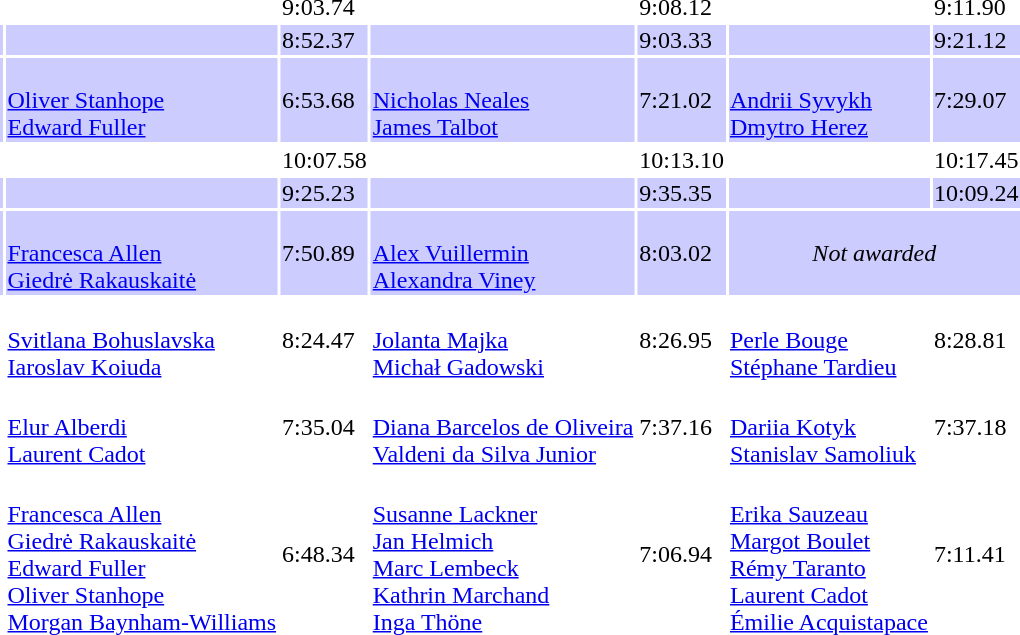<table>
<tr>
<td><br></td>
<td></td>
<td>9:03.74</td>
<td></td>
<td>9:08.12</td>
<td></td>
<td>9:11.90</td>
</tr>
<tr bgcolor="#ccccff">
<td><br></td>
<td></td>
<td>8:52.37</td>
<td></td>
<td>9:03.33</td>
<td></td>
<td>9:21.12</td>
</tr>
<tr bgcolor="#ccccff">
<td><br></td>
<td><br><a href='#'>Oliver Stanhope</a><br><a href='#'>Edward Fuller</a></td>
<td>6:53.68</td>
<td><br><a href='#'>Nicholas Neales</a><br><a href='#'>James Talbot</a></td>
<td>7:21.02</td>
<td><br><a href='#'>Andrii Syvykh</a><br><a href='#'>Dmytro Herez</a></td>
<td>7:29.07</td>
</tr>
<tr>
<td><br></td>
<td></td>
<td>10:07.58</td>
<td></td>
<td>10:13.10</td>
<td></td>
<td>10:17.45</td>
</tr>
<tr bgcolor="#ccccff">
<td><br></td>
<td></td>
<td>9:25.23</td>
<td></td>
<td>9:35.35</td>
<td></td>
<td>10:09.24</td>
</tr>
<tr bgcolor="#ccccff">
<td><br></td>
<td><br><a href='#'>Francesca Allen</a><br><a href='#'>Giedrė Rakauskaitė</a></td>
<td>7:50.89</td>
<td><br><a href='#'>Alex Vuillermin</a><br><a href='#'>Alexandra Viney</a></td>
<td>8:03.02</td>
<td align=center colspan=2><em>Not awarded</em></td>
</tr>
<tr>
<td><br></td>
<td><br><a href='#'>Svitlana Bohuslavska</a><br><a href='#'>Iaroslav Koiuda</a></td>
<td>8:24.47</td>
<td><br><a href='#'>Jolanta Majka</a><br><a href='#'>Michał Gadowski</a></td>
<td>8:26.95</td>
<td><br><a href='#'>Perle Bouge</a><br><a href='#'>Stéphane Tardieu</a></td>
<td>8:28.81</td>
</tr>
<tr>
<td><br></td>
<td><br><a href='#'>Elur Alberdi</a><br><a href='#'>Laurent Cadot</a></td>
<td>7:35.04</td>
<td><br><a href='#'>Diana Barcelos de Oliveira</a><br><a href='#'>Valdeni da Silva Junior</a></td>
<td>7:37.16</td>
<td><br><a href='#'>Dariia Kotyk</a><br><a href='#'>Stanislav Samoliuk</a></td>
<td>7:37.18</td>
</tr>
<tr>
<td><br></td>
<td><br><a href='#'>Francesca Allen</a><br><a href='#'>Giedrė Rakauskaitė</a><br><a href='#'>Edward Fuller</a><br><a href='#'>Oliver Stanhope</a><br><a href='#'>Morgan Baynham-Williams</a></td>
<td>6:48.34</td>
<td><br><a href='#'>Susanne Lackner</a><br><a href='#'>Jan Helmich</a><br><a href='#'>Marc Lembeck</a><br><a href='#'>Kathrin Marchand</a><br><a href='#'>Inga Thöne</a></td>
<td>7:06.94</td>
<td><br><a href='#'>Erika Sauzeau</a><br><a href='#'>Margot Boulet</a><br><a href='#'>Rémy Taranto</a><br><a href='#'>Laurent Cadot</a><br><a href='#'>Émilie Acquistapace</a></td>
<td>7:11.41</td>
</tr>
</table>
